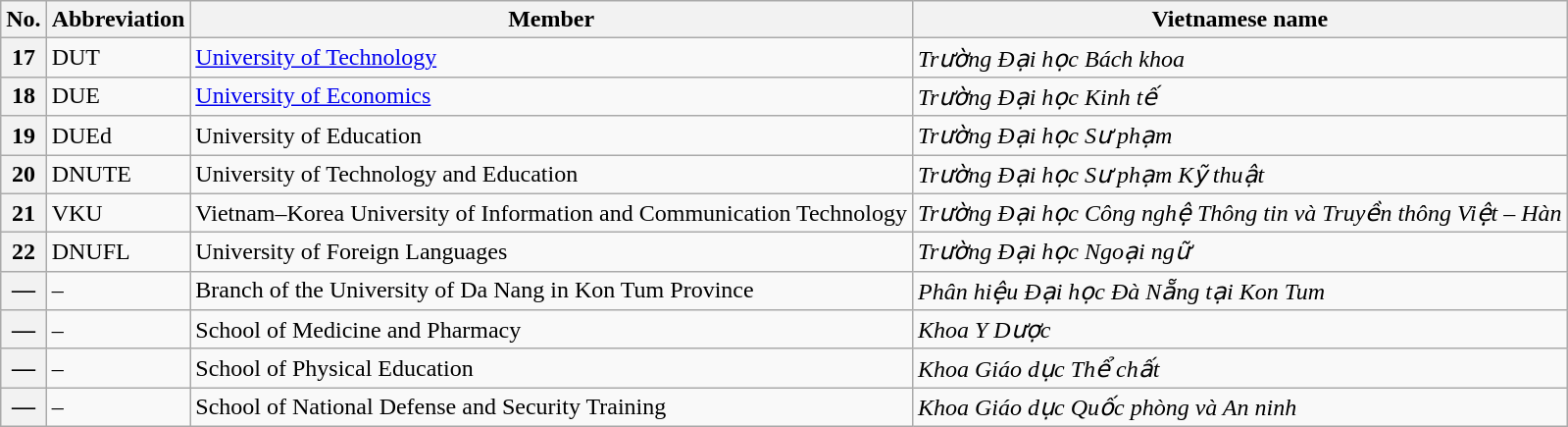<table class="wikitable sortable mw-collapsible">
<tr>
<th>No.</th>
<th>Abbreviation</th>
<th>Member</th>
<th>Vietnamese name</th>
</tr>
<tr>
<th>17</th>
<td>DUT</td>
<td><a href='#'>University of Technology</a></td>
<td><em>Trường Đại học Bách khoa</em></td>
</tr>
<tr>
<th>18</th>
<td>DUE</td>
<td><a href='#'>University of Economics</a></td>
<td><em>Trường Đại học Kinh tế</em></td>
</tr>
<tr>
<th>19</th>
<td>DUEd</td>
<td>University of Education</td>
<td><em>Trường Đại học Sư phạm</em></td>
</tr>
<tr>
<th>20</th>
<td>DNUTE</td>
<td>University of Technology and Education</td>
<td><em>Trường Đại học Sư phạm Kỹ thuật</em></td>
</tr>
<tr>
<th>21</th>
<td>VKU</td>
<td>Vietnam–Korea University of Information and Communication Technology</td>
<td><em>Trường Đại học Công nghệ Thông tin và Truyền thông Việt – Hàn</em></td>
</tr>
<tr>
<th>22</th>
<td>DNUFL</td>
<td>University of Foreign Languages</td>
<td><em>Trường Đại học Ngoại ngữ</em></td>
</tr>
<tr>
<th>—</th>
<td>–</td>
<td>Branch of the University of Da Nang in Kon Tum Province</td>
<td><em>Phân hiệu Đại học Đà Nẵng tại Kon Tum</em></td>
</tr>
<tr>
<th>—</th>
<td>–</td>
<td>School of Medicine and Pharmacy</td>
<td><em>Khoa Y Dược</em></td>
</tr>
<tr>
<th>—</th>
<td>–</td>
<td>School of Physical Education</td>
<td><em>Khoa Giáo dục Thể chất</em></td>
</tr>
<tr>
<th>—</th>
<td>–</td>
<td>School of National Defense and Security Training</td>
<td><em>Khoa Giáo dục Quốc phòng và An ninh</em></td>
</tr>
</table>
